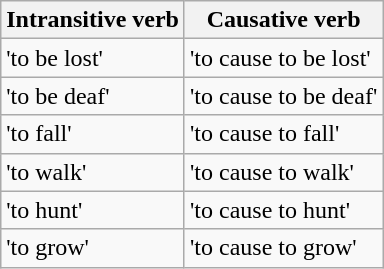<table class="wikitable">
<tr>
<th>Intransitive verb</th>
<th>Causative verb</th>
</tr>
<tr>
<td> 'to be lost'</td>
<td> 'to cause to be lost'</td>
</tr>
<tr>
<td> 'to be deaf'</td>
<td> 'to cause to be deaf'</td>
</tr>
<tr>
<td> 'to fall'</td>
<td> 'to cause to fall'</td>
</tr>
<tr>
<td> 'to walk'</td>
<td> 'to cause to walk'</td>
</tr>
<tr>
<td> 'to hunt'</td>
<td> 'to cause to hunt'</td>
</tr>
<tr>
<td> 'to grow'</td>
<td> 'to cause to grow'</td>
</tr>
</table>
